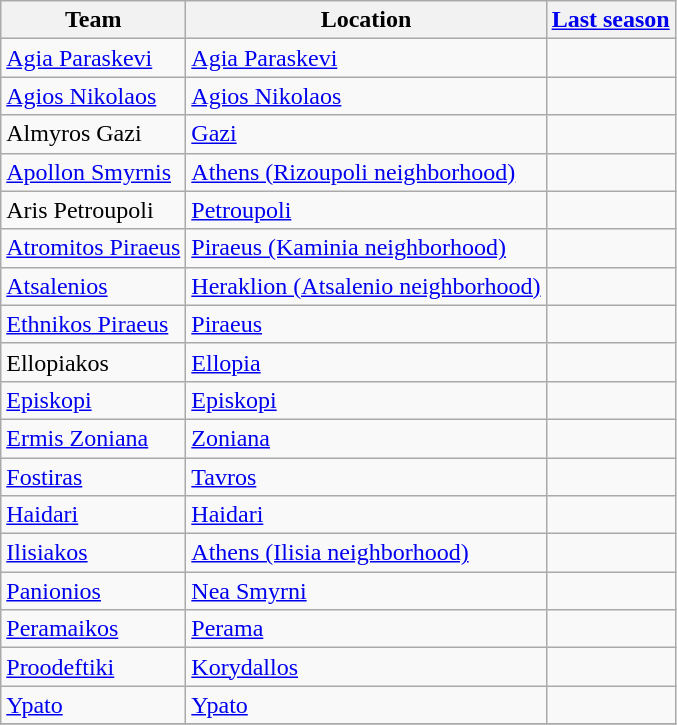<table class="wikitable sortable">
<tr>
<th>Team</th>
<th>Location</th>
<th><a href='#'>Last season</a></th>
</tr>
<tr>
<td><a href='#'>Agia Paraskevi</a></td>
<td><a href='#'>Agia Paraskevi</a></td>
<td></td>
</tr>
<tr>
<td><a href='#'>Agios Nikolaos</a></td>
<td><a href='#'>Agios Nikolaos</a></td>
<td></td>
</tr>
<tr>
<td>Almyros Gazi</td>
<td><a href='#'>Gazi</a></td>
<td></td>
</tr>
<tr>
<td><a href='#'>Apollon Smyrnis</a></td>
<td><a href='#'>Athens (Rizoupoli neighborhood)</a></td>
<td></td>
</tr>
<tr>
<td>Aris Petroupoli</td>
<td><a href='#'>Petroupoli</a></td>
<td></td>
</tr>
<tr>
<td><a href='#'>Atromitos Piraeus</a></td>
<td><a href='#'>Piraeus (Kaminia neighborhood)</a></td>
<td></td>
</tr>
<tr>
<td><a href='#'>Atsalenios</a></td>
<td><a href='#'>Heraklion (Atsalenio neighborhood)</a></td>
<td></td>
</tr>
<tr>
<td><a href='#'>Ethnikos Piraeus</a></td>
<td><a href='#'>Piraeus</a></td>
<td></td>
</tr>
<tr>
<td>Ellopiakos</td>
<td><a href='#'>Ellopia</a></td>
<td></td>
</tr>
<tr>
<td><a href='#'>Episkopi</a></td>
<td><a href='#'>Episkopi</a></td>
<td></td>
</tr>
<tr>
<td><a href='#'>Ermis Zoniana</a></td>
<td><a href='#'>Zoniana</a></td>
<td></td>
</tr>
<tr>
<td><a href='#'>Fostiras</a></td>
<td><a href='#'>Tavros</a></td>
<td></td>
</tr>
<tr>
<td><a href='#'>Haidari</a></td>
<td><a href='#'>Haidari</a></td>
<td></td>
</tr>
<tr>
<td><a href='#'>Ilisiakos</a></td>
<td><a href='#'>Athens (Ilisia neighborhood)</a></td>
<td></td>
</tr>
<tr>
<td><a href='#'>Panionios</a></td>
<td><a href='#'>Nea Smyrni</a></td>
<td></td>
</tr>
<tr>
<td><a href='#'>Peramaikos</a></td>
<td><a href='#'>Perama</a></td>
<td></td>
</tr>
<tr>
<td><a href='#'>Proodeftiki</a></td>
<td><a href='#'>Korydallos</a></td>
<td></td>
</tr>
<tr>
<td><a href='#'>Ypato</a></td>
<td><a href='#'>Ypato</a></td>
<td></td>
</tr>
<tr>
</tr>
</table>
